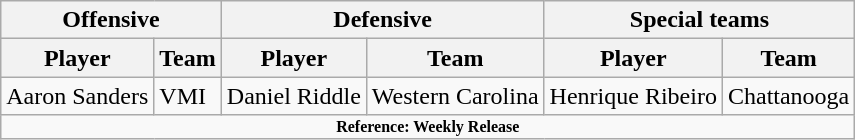<table class="wikitable" border="1">
<tr>
<th colspan="2">Offensive</th>
<th colspan="2">Defensive</th>
<th colspan="2">Special teams</th>
</tr>
<tr>
<th>Player</th>
<th>Team</th>
<th>Player</th>
<th>Team</th>
<th>Player</th>
<th>Team</th>
</tr>
<tr>
<td>Aaron Sanders</td>
<td>VMI</td>
<td>Daniel Riddle</td>
<td>Western Carolina</td>
<td>Henrique Ribeiro</td>
<td>Chattanooga</td>
</tr>
<tr>
<td colspan="8" style="font-size: 8pt" align="center"><strong>Reference: Weekly Release</strong></td>
</tr>
</table>
